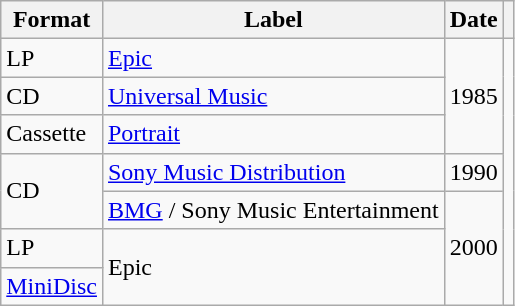<table class="wikitable plainrowheaders">
<tr>
<th scope="col">Format</th>
<th scope="col">Label</th>
<th scope="col">Date</th>
<th scope="col"></th>
</tr>
<tr>
<td>LP</td>
<td><a href='#'>Epic</a></td>
<td rowspan="3">1985</td>
<td rowspan="7"></td>
</tr>
<tr>
<td>CD</td>
<td><a href='#'>Universal Music</a></td>
</tr>
<tr>
<td>Cassette</td>
<td><a href='#'>Portrait</a></td>
</tr>
<tr>
<td rowspan="2">CD</td>
<td><a href='#'>Sony Music Distribution</a></td>
<td>1990</td>
</tr>
<tr>
<td><a href='#'>BMG</a> / Sony Music Entertainment</td>
<td rowspan="3">2000</td>
</tr>
<tr>
<td>LP</td>
<td rowspan="2">Epic</td>
</tr>
<tr>
<td><a href='#'>MiniDisc</a></td>
</tr>
</table>
